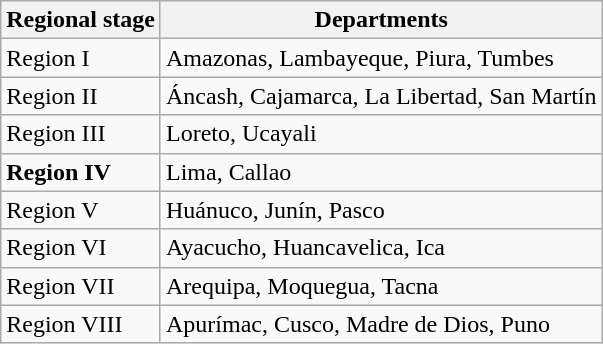<table class="wikitable">
<tr>
<th>Regional stage</th>
<th>Departments</th>
</tr>
<tr>
<td>Region I</td>
<td>Amazonas, Lambayeque, Piura, Tumbes</td>
</tr>
<tr>
<td>Region II</td>
<td>Áncash, Cajamarca, La Libertad, San Martín</td>
</tr>
<tr>
<td>Region III</td>
<td>Loreto, Ucayali</td>
</tr>
<tr>
<td><strong>Region IV</strong></td>
<td>Lima, Callao</td>
</tr>
<tr>
<td>Region V</td>
<td>Huánuco, Junín, Pasco</td>
</tr>
<tr>
<td>Region VI</td>
<td>Ayacucho, Huancavelica, Ica</td>
</tr>
<tr>
<td>Region VII</td>
<td>Arequipa, Moquegua, Tacna</td>
</tr>
<tr>
<td>Region VIII</td>
<td>Apurímac, Cusco, Madre de Dios, Puno</td>
</tr>
</table>
